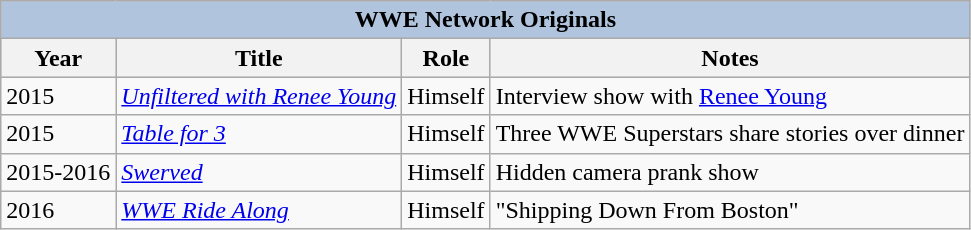<table class="wikitable">
<tr style="background:#ccc; text-align:center;">
<th colspan="4" style="background: LightSteelBlue;">WWE Network Originals</th>
</tr>
<tr style="background:#ccc; text-align:center;">
<th>Year</th>
<th>Title</th>
<th>Role</th>
<th>Notes</th>
</tr>
<tr>
<td>2015</td>
<td><em><a href='#'>Unfiltered with Renee Young</a></em></td>
<td rowspan=1>Himself</td>
<td>Interview show with <a href='#'>Renee Young</a></td>
</tr>
<tr>
<td>2015</td>
<td><em><a href='#'>Table for 3</a></em></td>
<td rowspan=1>Himself</td>
<td>Three WWE Superstars share stories over dinner</td>
</tr>
<tr>
<td>2015-2016</td>
<td><em><a href='#'>Swerved</a></em></td>
<td rowspan=1>Himself</td>
<td>Hidden camera prank show</td>
</tr>
<tr>
<td>2016</td>
<td><em><a href='#'>WWE Ride Along</a></em></td>
<td rowspan=1>Himself</td>
<td>"Shipping Down From Boston"</td>
</tr>
</table>
